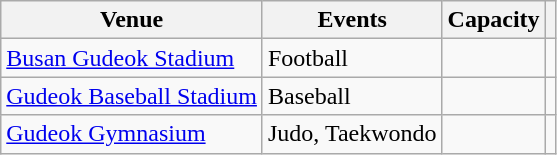<table class="wikitable">
<tr>
<th>Venue</th>
<th>Events</th>
<th>Capacity</th>
<th></th>
</tr>
<tr>
<td><a href='#'>Busan Gudeok Stadium</a></td>
<td>Football</td>
<td></td>
<td></td>
</tr>
<tr>
<td><a href='#'>Gudeok Baseball Stadium</a></td>
<td>Baseball</td>
<td></td>
<td></td>
</tr>
<tr>
<td><a href='#'>Gudeok Gymnasium</a></td>
<td>Judo, Taekwondo</td>
<td></td>
<td></td>
</tr>
</table>
